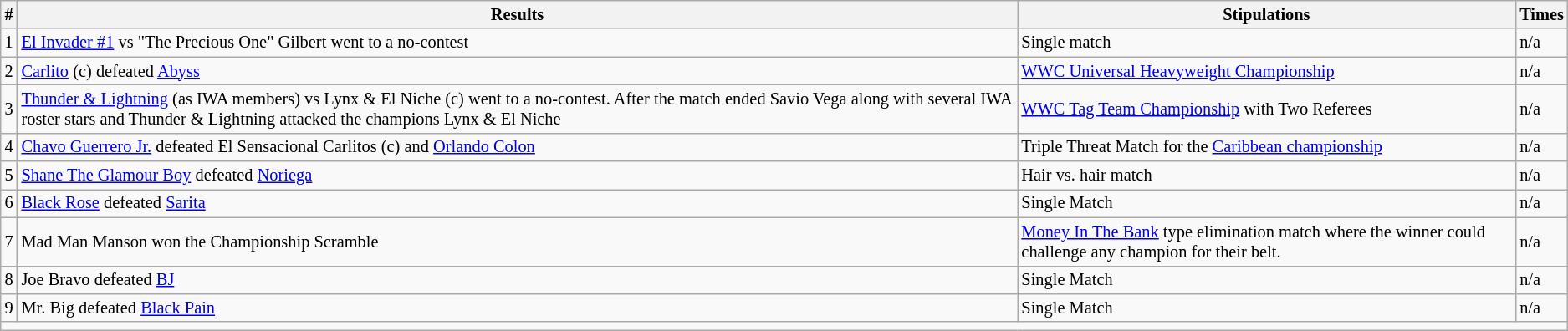<table style="font-size: 85%" class="wikitable sortable">
<tr>
<th><strong>#</strong></th>
<th><strong>Results</strong></th>
<th><strong>Stipulations</strong></th>
<th><strong>Times</strong></th>
</tr>
<tr>
<td>1</td>
<td><a href='#'>El Invader #1</a> vs "The Precious One" Gilbert went to a no-contest</td>
<td>Single match</td>
<td>n/a</td>
</tr>
<tr>
<td>2</td>
<td><a href='#'>Carlito</a> (c) defeated <a href='#'>Abyss</a></td>
<td><a href='#'>WWC Universal Heavyweight Championship</a></td>
<td>n/a</td>
</tr>
<tr>
<td>3</td>
<td><a href='#'>Thunder & Lightning</a> (as IWA members) vs Lynx & El Niche (c) went to a no-contest. After the match ended Savio Vega along with several IWA roster stars and Thunder & Lightning attacked the champions Lynx & El Niche</td>
<td><a href='#'>WWC Tag Team Championship</a> with Two Referees</td>
<td>n/a</td>
</tr>
<tr>
<td>4</td>
<td><a href='#'>Chavo Guerrero Jr.</a> defeated El Sensacional Carlitos (c) and <a href='#'>Orlando Colon</a></td>
<td>Triple Threat Match for the <a href='#'>Caribbean championship</a></td>
<td>n/a</td>
</tr>
<tr>
<td>5</td>
<td><a href='#'>Shane The Glamour Boy</a> defeated <a href='#'>Noriega</a></td>
<td>Hair vs. hair match</td>
<td>n/a</td>
</tr>
<tr>
<td>6</td>
<td><a href='#'>Black Rose</a> defeated <a href='#'>Sarita</a></td>
<td>Single Match</td>
<td>n/a</td>
</tr>
<tr>
<td>7</td>
<td>Mad Man Manson won the Championship Scramble</td>
<td><a href='#'>Money In The Bank</a> type elimination match where the winner could challenge any champion for their belt.</td>
<td>n/a</td>
</tr>
<tr>
<td>8</td>
<td>Joe Bravo defeated <a href='#'>BJ</a></td>
<td>Single Match</td>
<td>n/a</td>
</tr>
<tr>
<td>9</td>
<td>Mr. Big defeated <a href='#'>Black Pain</a></td>
<td>Single Match</td>
<td>n/a</td>
</tr>
<tr>
<td colspan=4></td>
</tr>
</table>
